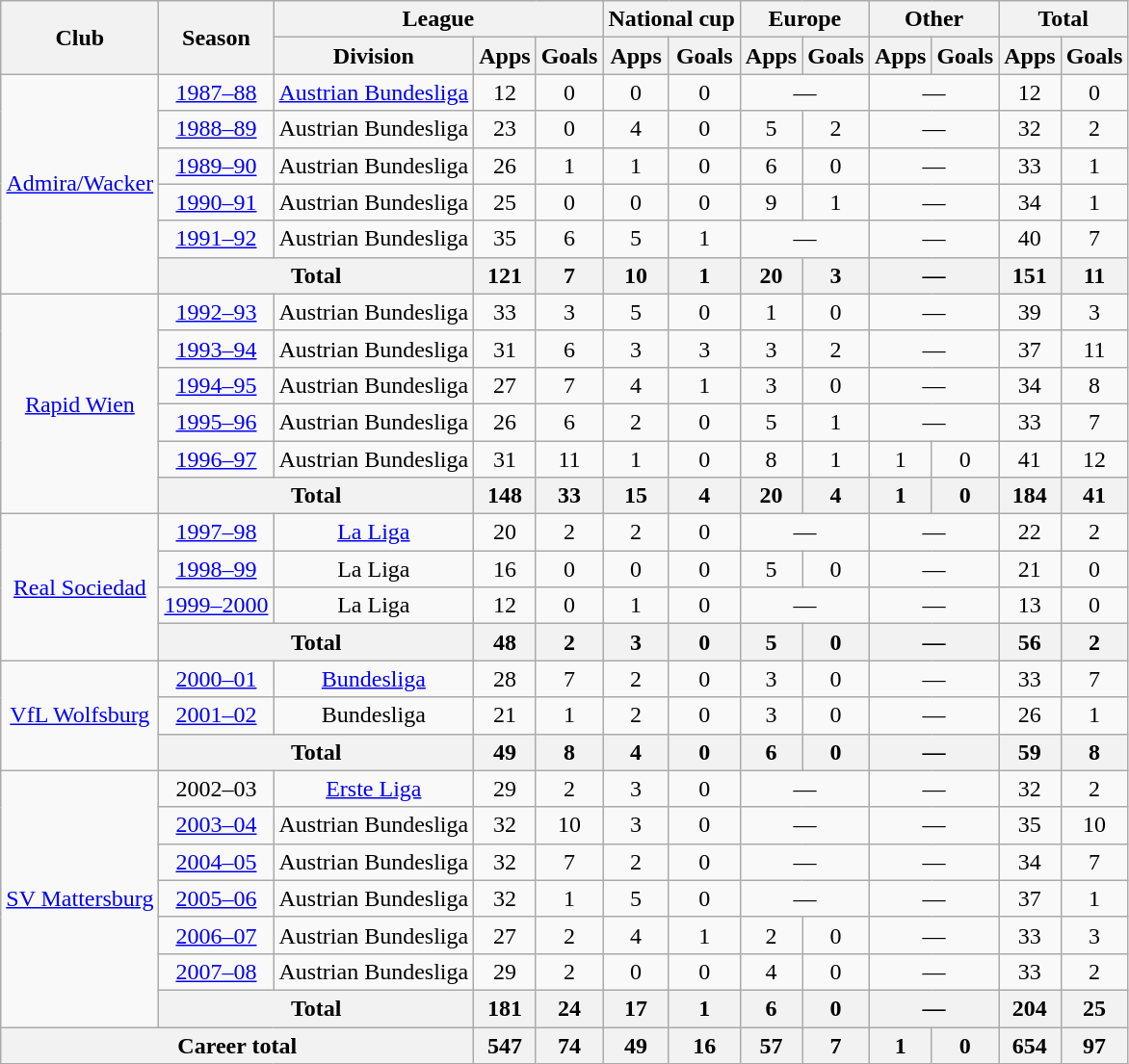<table class="wikitable" style="text-align:center">
<tr>
<th rowspan="2">Club</th>
<th rowspan="2">Season</th>
<th colspan="3">League</th>
<th colspan="2">National cup</th>
<th colspan="2">Europe</th>
<th colspan="2">Other</th>
<th colspan="2">Total</th>
</tr>
<tr>
<th>Division</th>
<th>Apps</th>
<th>Goals</th>
<th>Apps</th>
<th>Goals</th>
<th>Apps</th>
<th>Goals</th>
<th>Apps</th>
<th>Goals</th>
<th>Apps</th>
<th>Goals</th>
</tr>
<tr>
<td rowspan="6"><a href='#'>Admira/Wacker</a></td>
<td><a href='#'>1987–88</a></td>
<td><a href='#'>Austrian Bundesliga</a></td>
<td>12</td>
<td>0</td>
<td>0</td>
<td>0</td>
<td colspan="2">—</td>
<td colspan="2">—</td>
<td>12</td>
<td>0</td>
</tr>
<tr>
<td><a href='#'>1988–89</a></td>
<td>Austrian Bundesliga</td>
<td>23</td>
<td>0</td>
<td>4</td>
<td>0</td>
<td>5</td>
<td>2</td>
<td colspan="2">—</td>
<td>32</td>
<td>2</td>
</tr>
<tr>
<td><a href='#'>1989–90</a></td>
<td>Austrian Bundesliga</td>
<td>26</td>
<td>1</td>
<td>1</td>
<td>0</td>
<td>6</td>
<td>0</td>
<td colspan="2">—</td>
<td>33</td>
<td>1</td>
</tr>
<tr>
<td><a href='#'>1990–91</a></td>
<td>Austrian Bundesliga</td>
<td>25</td>
<td>0</td>
<td>0</td>
<td>0</td>
<td>9</td>
<td>1</td>
<td colspan="2">—</td>
<td>34</td>
<td>1</td>
</tr>
<tr>
<td><a href='#'>1991–92</a></td>
<td>Austrian Bundesliga</td>
<td>35</td>
<td>6</td>
<td>5</td>
<td>1</td>
<td colspan="2">—</td>
<td colspan="2">—</td>
<td>40</td>
<td>7</td>
</tr>
<tr>
<th colspan="2">Total</th>
<th>121</th>
<th>7</th>
<th>10</th>
<th>1</th>
<th>20</th>
<th>3</th>
<th colspan="2">—</th>
<th>151</th>
<th>11</th>
</tr>
<tr>
<td rowspan="6"><a href='#'>Rapid Wien</a></td>
<td><a href='#'>1992–93</a></td>
<td>Austrian Bundesliga</td>
<td>33</td>
<td>3</td>
<td>5</td>
<td>0</td>
<td>1</td>
<td>0</td>
<td colspan="2">—</td>
<td>39</td>
<td>3</td>
</tr>
<tr>
<td><a href='#'>1993–94</a></td>
<td>Austrian Bundesliga</td>
<td>31</td>
<td>6</td>
<td>3</td>
<td>3</td>
<td>3</td>
<td>2</td>
<td colspan="2">—</td>
<td>37</td>
<td>11</td>
</tr>
<tr>
<td><a href='#'>1994–95</a></td>
<td>Austrian Bundesliga</td>
<td>27</td>
<td>7</td>
<td>4</td>
<td>1</td>
<td>3</td>
<td>0</td>
<td colspan="2">—</td>
<td>34</td>
<td>8</td>
</tr>
<tr>
<td><a href='#'>1995–96</a></td>
<td>Austrian Bundesliga</td>
<td>26</td>
<td>6</td>
<td>2</td>
<td>0</td>
<td>5</td>
<td>1</td>
<td colspan="2">—</td>
<td>33</td>
<td>7</td>
</tr>
<tr>
<td><a href='#'>1996–97</a></td>
<td>Austrian Bundesliga</td>
<td>31</td>
<td>11</td>
<td>1</td>
<td>0</td>
<td>8</td>
<td>1</td>
<td>1</td>
<td>0</td>
<td>41</td>
<td>12</td>
</tr>
<tr>
<th colspan="2">Total</th>
<th>148</th>
<th>33</th>
<th>15</th>
<th>4</th>
<th>20</th>
<th>4</th>
<th>1</th>
<th>0</th>
<th>184</th>
<th>41</th>
</tr>
<tr>
<td rowspan="4"><a href='#'>Real Sociedad</a></td>
<td><a href='#'>1997–98</a></td>
<td><a href='#'>La Liga</a></td>
<td>20</td>
<td>2</td>
<td>2</td>
<td>0</td>
<td colspan="2">—</td>
<td colspan="2">—</td>
<td>22</td>
<td>2</td>
</tr>
<tr>
<td><a href='#'>1998–99</a></td>
<td>La Liga</td>
<td>16</td>
<td>0</td>
<td>0</td>
<td>0</td>
<td>5</td>
<td>0</td>
<td colspan="2">—</td>
<td>21</td>
<td>0</td>
</tr>
<tr>
<td><a href='#'>1999–2000</a></td>
<td>La Liga</td>
<td>12</td>
<td>0</td>
<td>1</td>
<td>0</td>
<td colspan="2">—</td>
<td colspan="2">—</td>
<td>13</td>
<td>0</td>
</tr>
<tr>
<th colspan="2">Total</th>
<th>48</th>
<th>2</th>
<th>3</th>
<th>0</th>
<th>5</th>
<th>0</th>
<th colspan="2">—</th>
<th>56</th>
<th>2</th>
</tr>
<tr>
<td rowspan="3"><a href='#'>VfL Wolfsburg</a></td>
<td><a href='#'>2000–01</a></td>
<td><a href='#'>Bundesliga</a></td>
<td>28</td>
<td>7</td>
<td>2</td>
<td>0</td>
<td>3</td>
<td>0</td>
<td colspan="2">—</td>
<td>33</td>
<td>7</td>
</tr>
<tr>
<td><a href='#'>2001–02</a></td>
<td>Bundesliga</td>
<td>21</td>
<td>1</td>
<td>2</td>
<td>0</td>
<td>3</td>
<td>0</td>
<td colspan="2">—</td>
<td>26</td>
<td>1</td>
</tr>
<tr>
<th colspan="2">Total</th>
<th>49</th>
<th>8</th>
<th>4</th>
<th>0</th>
<th>6</th>
<th>0</th>
<th colspan="2">—</th>
<th>59</th>
<th>8</th>
</tr>
<tr>
<td rowspan="7"><a href='#'>SV Mattersburg</a></td>
<td>2002–03</td>
<td><a href='#'>Erste Liga</a></td>
<td>29</td>
<td>2</td>
<td>3</td>
<td>0</td>
<td colspan="2">—</td>
<td colspan="2">—</td>
<td>32</td>
<td>2</td>
</tr>
<tr>
<td><a href='#'>2003–04</a></td>
<td>Austrian Bundesliga</td>
<td>32</td>
<td>10</td>
<td>3</td>
<td>0</td>
<td colspan="2">—</td>
<td colspan="2">—</td>
<td>35</td>
<td>10</td>
</tr>
<tr>
<td><a href='#'>2004–05</a></td>
<td>Austrian Bundesliga</td>
<td>32</td>
<td>7</td>
<td>2</td>
<td>0</td>
<td colspan="2">—</td>
<td colspan="2">—</td>
<td>34</td>
<td>7</td>
</tr>
<tr>
<td><a href='#'>2005–06</a></td>
<td>Austrian Bundesliga</td>
<td>32</td>
<td>1</td>
<td>5</td>
<td>0</td>
<td colspan="2">—</td>
<td colspan="2">—</td>
<td>37</td>
<td>1</td>
</tr>
<tr>
<td><a href='#'>2006–07</a></td>
<td>Austrian Bundesliga</td>
<td>27</td>
<td>2</td>
<td>4</td>
<td>1</td>
<td>2</td>
<td>0</td>
<td colspan="2">—</td>
<td>33</td>
<td>3</td>
</tr>
<tr>
<td><a href='#'>2007–08</a></td>
<td>Austrian Bundesliga</td>
<td>29</td>
<td>2</td>
<td>0</td>
<td>0</td>
<td>4</td>
<td>0</td>
<td colspan="2">—</td>
<td>33</td>
<td>2</td>
</tr>
<tr>
<th colspan="2">Total</th>
<th>181</th>
<th>24</th>
<th>17</th>
<th>1</th>
<th>6</th>
<th>0</th>
<th colspan="2">—</th>
<th>204</th>
<th>25</th>
</tr>
<tr>
<th colspan="3">Career total</th>
<th>547</th>
<th>74</th>
<th>49</th>
<th>16</th>
<th>57</th>
<th>7</th>
<th>1</th>
<th>0</th>
<th>654</th>
<th>97</th>
</tr>
</table>
